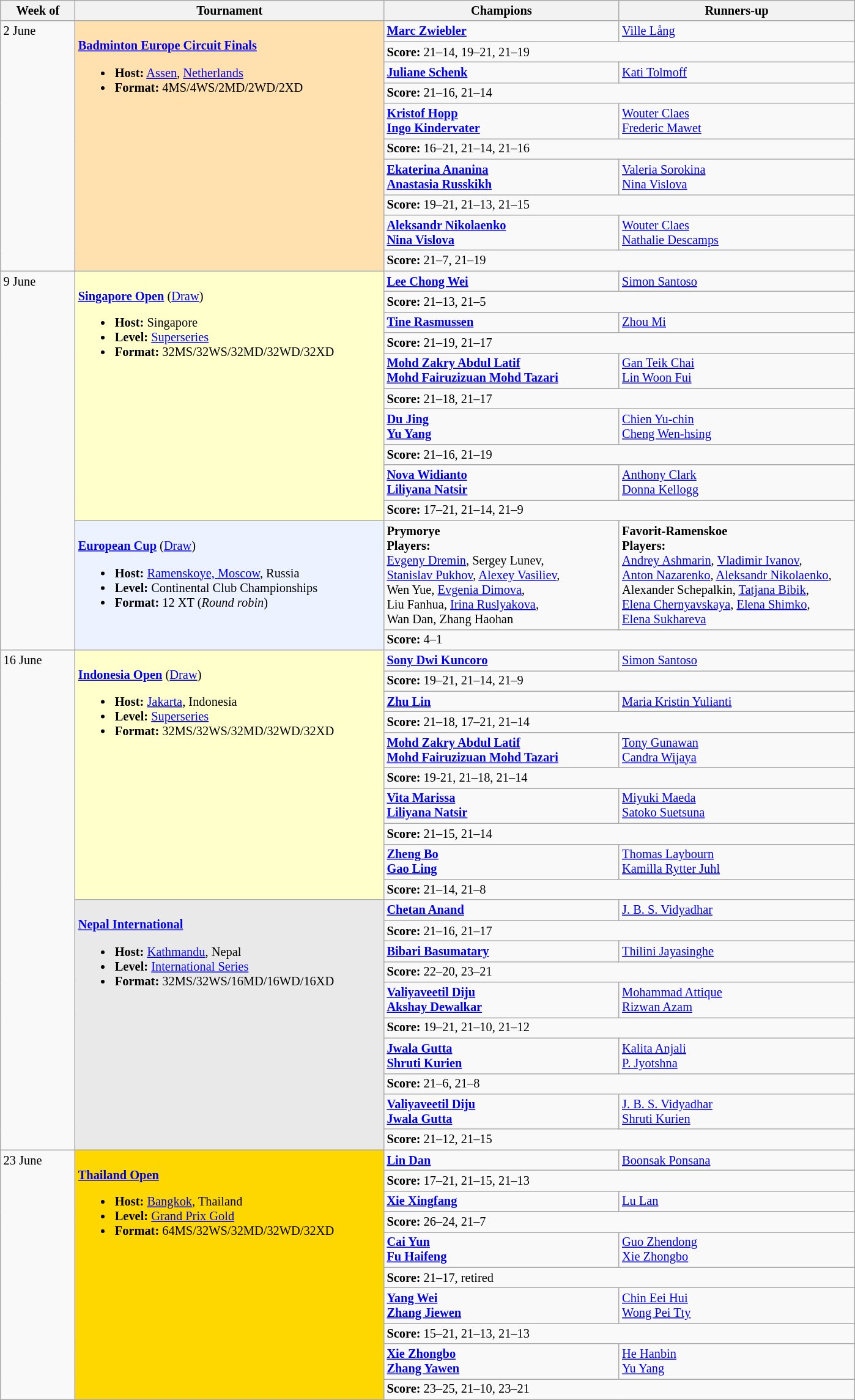<table class=wikitable style=font-size:85%>
<tr>
<th width=75>Week of</th>
<th width=330>Tournament</th>
<th width=250>Champions</th>
<th width=250>Runners-up</th>
</tr>
<tr valign=top>
<td rowspan=10>2 June</td>
<td style="background:#FFE0AF;" rowspan="10"><br><strong><a href='#'>Badminton Europe Circuit Finals</a></strong><ul><li><strong>Host:</strong> <a href='#'>Assen</a>, <a href='#'>Netherlands</a></li><li><strong>Format:</strong> 4MS/4WS/2MD/2WD/2XD</li></ul></td>
<td><strong> <a href='#'>Marc Zwiebler</a></strong></td>
<td> <a href='#'>Ville Lång</a></td>
</tr>
<tr>
<td colspan=2><strong>Score:</strong> 21–14, 19–21, 21–19</td>
</tr>
<tr valign=top>
<td><strong> <a href='#'>Juliane Schenk</a></strong></td>
<td> <a href='#'>Kati Tolmoff</a></td>
</tr>
<tr>
<td colspan=2><strong>Score:</strong> 21–16, 21–14</td>
</tr>
<tr valign=top>
<td><strong> <a href='#'>Kristof Hopp</a><br> <a href='#'>Ingo Kindervater</a></strong></td>
<td> <a href='#'>Wouter Claes</a><br> <a href='#'>Frederic Mawet</a></td>
</tr>
<tr>
<td colspan=2><strong>Score:</strong> 16–21, 21–14, 21–16</td>
</tr>
<tr valign=top>
<td><strong> <a href='#'>Ekaterina Ananina</a><br> <a href='#'>Anastasia Russkikh</a></strong></td>
<td> <a href='#'>Valeria Sorokina</a><br> <a href='#'>Nina Vislova</a></td>
</tr>
<tr>
<td colspan=2><strong>Score:</strong> 19–21, 21–13, 21–15</td>
</tr>
<tr valign=top>
<td><strong> <a href='#'>Aleksandr Nikolaenko</a><br> <a href='#'>Nina Vislova</a></strong></td>
<td> <a href='#'>Wouter Claes</a><br> <a href='#'>Nathalie Descamps</a></td>
</tr>
<tr>
<td colspan=2><strong>Score:</strong> 21–7, 21–19</td>
</tr>
<tr valign=top>
<td rowspan=12>9 June</td>
<td style="background:#FFFFCC;" rowspan=10"><br><strong><a href='#'>Singapore Open</a></strong> (<a href='#'>Draw</a>)<ul><li><strong>Host:</strong> Singapore</li><li><strong>Level:</strong> <a href='#'>Superseries</a></li><li><strong>Format:</strong> 32MS/32WS/32MD/32WD/32XD</li></ul></td>
<td><strong> <a href='#'>Lee Chong Wei</a></strong></td>
<td> <a href='#'>Simon Santoso</a></td>
</tr>
<tr>
<td colspan=2><strong>Score:</strong> 21–13, 21–5</td>
</tr>
<tr valign=top>
<td><strong> <a href='#'>Tine Rasmussen</a></strong></td>
<td> <a href='#'>Zhou Mi</a></td>
</tr>
<tr>
<td colspan=2><strong>Score:</strong> 21–19, 21–17</td>
</tr>
<tr valign=top>
<td><strong> <a href='#'>Mohd Zakry Abdul Latif</a><br> <a href='#'>Mohd Fairuzizuan Mohd Tazari</a></strong></td>
<td> <a href='#'>Gan Teik Chai</a><br> <a href='#'>Lin Woon Fui</a></td>
</tr>
<tr>
<td colspan=2><strong>Score:</strong> 21–18, 21–17</td>
</tr>
<tr valign=top>
<td><strong> <a href='#'>Du Jing</a><br> <a href='#'>Yu Yang</a></strong></td>
<td> <a href='#'>Chien Yu-chin</a><br> <a href='#'>Cheng Wen-hsing</a></td>
</tr>
<tr>
<td colspan=2><strong>Score:</strong> 21–16, 21–19</td>
</tr>
<tr valign=top>
<td><strong> <a href='#'>Nova Widianto</a><br> <a href='#'>Liliyana Natsir</a></strong></td>
<td> <a href='#'>Anthony Clark</a><br> <a href='#'>Donna Kellogg</a></td>
</tr>
<tr>
<td colspan=2><strong>Score:</strong> 17–21, 21–14, 21–9</td>
</tr>
<tr valign=top>
<td style="background:#ECF2FF;" rowspan="2"><br><strong><a href='#'>European Cup</a></strong> (<a href='#'>Draw</a>)<ul><li><strong>Host:</strong> <a href='#'>Ramenskoye, Moscow</a>, Russia</li><li><strong>Level:</strong> Continental Club Championships</li><li><strong>Format:</strong> 12 XT (<em>Round robin</em>)</li></ul></td>
<td><strong> Prymorye</strong> <br><strong>Players:</strong><br><a href='#'>Evgeny Dremin</a>, Sergey Lunev,<br><a href='#'>Stanislav Pukhov</a>, <a href='#'>Alexey Vasiliev</a>,<br>Wen Yue, <a href='#'>Evgenia Dimova</a>,<br>Liu Fanhua, <a href='#'>Irina Ruslyakova</a>,<br>Wan Dan, Zhang Haohan</td>
<td><strong> Favorit-Ramenskoe</strong> <br><strong>Players:</strong><br><a href='#'>Andrey Ashmarin</a>, <a href='#'>Vladimir Ivanov</a>,<br><a href='#'>Anton Nazarenko</a>, <a href='#'>Aleksandr Nikolaenko</a>,<br>Alexander Schepalkin, <a href='#'>Tatjana Bibik</a>,<br><a href='#'>Elena Chernyavskaya</a>, <a href='#'>Elena Shimko</a>,<br><a href='#'>Elena Sukhareva</a></td>
</tr>
<tr>
<td colspan=2><strong>Score:</strong> 4–1</td>
</tr>
<tr valign=top>
<td rowspan=20>16 June</td>
<td style="background:#FFFFCC;" rowspan=10"><br><strong><a href='#'>Indonesia Open</a></strong> (<a href='#'>Draw</a>)<ul><li><strong>Host:</strong> <a href='#'>Jakarta</a>, Indonesia</li><li><strong>Level:</strong> <a href='#'>Superseries</a></li><li><strong>Format:</strong> 32MS/32WS/32MD/32WD/32XD</li></ul></td>
<td><strong> <a href='#'>Sony Dwi Kuncoro</a></strong></td>
<td> <a href='#'>Simon Santoso</a></td>
</tr>
<tr>
<td colspan=2><strong>Score:</strong> 19–21, 21–14, 21–9</td>
</tr>
<tr valign=top>
<td><strong> <a href='#'>Zhu Lin</a></strong></td>
<td> <a href='#'>Maria Kristin Yulianti</a></td>
</tr>
<tr>
<td colspan=2><strong>Score:</strong> 21–18, 17–21, 21–14</td>
</tr>
<tr valign=top>
<td><strong> <a href='#'>Mohd Zakry Abdul Latif</a><br> <a href='#'>Mohd Fairuzizuan Mohd Tazari</a></strong></td>
<td> <a href='#'>Tony Gunawan</a><br> <a href='#'>Candra Wijaya</a></td>
</tr>
<tr>
<td colspan=2><strong>Score:</strong> 19-21, 21–18, 21–14</td>
</tr>
<tr valign=top>
<td><strong> <a href='#'>Vita Marissa</a><br> <a href='#'>Liliyana Natsir</a></strong></td>
<td> <a href='#'>Miyuki Maeda</a><br> <a href='#'>Satoko Suetsuna</a></td>
</tr>
<tr>
<td colspan=2><strong>Score:</strong> 21–15, 21–14</td>
</tr>
<tr valign=top>
<td><strong> <a href='#'>Zheng Bo</a><br> <a href='#'>Gao Ling</a></strong></td>
<td> <a href='#'>Thomas Laybourn</a><br> <a href='#'>Kamilla Rytter Juhl</a></td>
</tr>
<tr>
<td colspan=2><strong>Score:</strong> 21–14, 21–8</td>
</tr>
<tr valign=top>
<td style="background:#E9E9E9;" rowspan="10"><br><strong><a href='#'>Nepal International</a></strong><ul><li><strong>Host:</strong> <a href='#'>Kathmandu</a>, Nepal</li><li><strong>Level:</strong> <a href='#'>International Series</a></li><li><strong>Format:</strong> 32MS/32WS/16MD/16WD/16XD</li></ul></td>
<td><strong> <a href='#'>Chetan Anand</a></strong></td>
<td> <a href='#'>J. B. S. Vidyadhar</a></td>
</tr>
<tr>
<td colspan=2><strong>Score:</strong> 21–16, 21–17</td>
</tr>
<tr valign=top>
<td><strong> <a href='#'>Bibari Basumatary</a></strong></td>
<td> <a href='#'>Thilini Jayasinghe</a></td>
</tr>
<tr>
<td colspan=2><strong>Score:</strong> 22–20, 23–21</td>
</tr>
<tr valign=top>
<td><strong> <a href='#'>Valiyaveetil Diju</a><br> <a href='#'>Akshay Dewalkar</a></strong></td>
<td> <a href='#'>Mohammad Attique</a><br> <a href='#'>Rizwan Azam</a></td>
</tr>
<tr>
<td colspan=2><strong>Score:</strong> 19–21, 21–10, 21–12</td>
</tr>
<tr valign=top>
<td><strong> <a href='#'>Jwala Gutta</a><br> <a href='#'>Shruti Kurien</a></strong></td>
<td> <a href='#'>Kalita Anjali</a><br> <a href='#'>P. Jyotshna</a></td>
</tr>
<tr>
<td colspan=2><strong>Score:</strong> 21–6, 21–8</td>
</tr>
<tr valign=top>
<td><strong> <a href='#'>Valiyaveetil Diju</a><br> <a href='#'>Jwala Gutta</a></strong></td>
<td> <a href='#'>J. B. S. Vidyadhar</a><br> <a href='#'>Shruti Kurien</a></td>
</tr>
<tr>
<td colspan=2><strong>Score:</strong> 21–12, 21–15</td>
</tr>
<tr valign=top>
<td rowspan=10>23 June</td>
<td style="background:#FFD700;" rowspan="10"><br><strong><a href='#'>Thailand Open</a></strong><ul><li><strong>Host:</strong> <a href='#'>Bangkok</a>, Thailand</li><li><strong>Level:</strong> <a href='#'>Grand Prix Gold</a></li><li><strong>Format:</strong> 64MS/32WS/32MD/32WD/32XD</li></ul></td>
<td><strong> <a href='#'>Lin Dan</a></strong></td>
<td> <a href='#'>Boonsak Ponsana</a></td>
</tr>
<tr>
<td colspan=2><strong>Score:</strong> 17–21, 21–15, 21–13</td>
</tr>
<tr valign=top>
<td><strong> <a href='#'>Xie Xingfang</a></strong></td>
<td> <a href='#'>Lu Lan</a></td>
</tr>
<tr>
<td colspan=2><strong>Score:</strong> 26–24, 21–7</td>
</tr>
<tr valign=top>
<td><strong> <a href='#'>Cai Yun</a><br> <a href='#'>Fu Haifeng</a></strong></td>
<td> <a href='#'>Guo Zhendong</a><br> <a href='#'>Xie Zhongbo</a></td>
</tr>
<tr>
<td colspan=2><strong>Score:</strong> 21–17, retired</td>
</tr>
<tr valign=top>
<td><strong> <a href='#'>Yang Wei</a><br> <a href='#'>Zhang Jiewen</a></strong></td>
<td> <a href='#'>Chin Eei Hui</a><br> <a href='#'>Wong Pei Tty</a></td>
</tr>
<tr>
<td colspan=2><strong>Score:</strong> 15–21, 21–13, 21–13</td>
</tr>
<tr valign=top>
<td><strong> <a href='#'>Xie Zhongbo</a><br> <a href='#'>Zhang Yawen</a></strong></td>
<td> <a href='#'>He Hanbin</a><br> <a href='#'>Yu Yang</a></td>
</tr>
<tr>
<td colspan=2><strong>Score:</strong> 23–25, 21–10, 23–21</td>
</tr>
</table>
